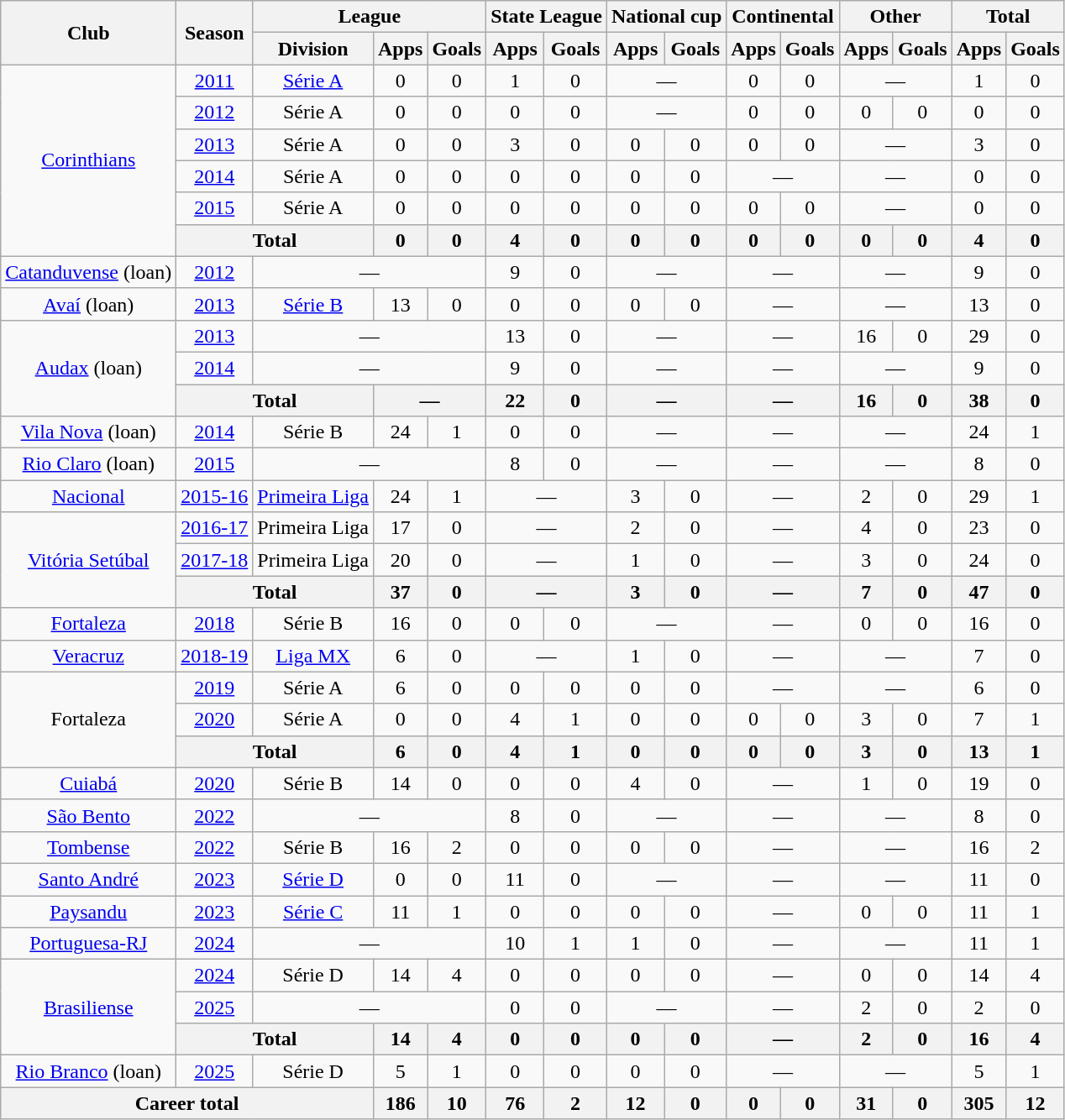<table class="wikitable" style="text-align: center">
<tr>
<th rowspan="2">Club</th>
<th rowspan="2">Season</th>
<th colspan="3">League</th>
<th colspan="2">State League</th>
<th colspan="2">National cup</th>
<th colspan="2">Continental</th>
<th colspan="2">Other</th>
<th colspan="2">Total</th>
</tr>
<tr>
<th>Division</th>
<th>Apps</th>
<th>Goals</th>
<th>Apps</th>
<th>Goals</th>
<th>Apps</th>
<th>Goals</th>
<th>Apps</th>
<th>Goals</th>
<th>Apps</th>
<th>Goals</th>
<th>Apps</th>
<th>Goals</th>
</tr>
<tr>
<td rowspan="6"><a href='#'>Corinthians</a></td>
<td><a href='#'>2011</a></td>
<td><a href='#'>Série A</a></td>
<td>0</td>
<td>0</td>
<td>1</td>
<td>0</td>
<td colspan="2">—</td>
<td>0</td>
<td>0</td>
<td colspan="2">—</td>
<td>1</td>
<td>0</td>
</tr>
<tr>
<td><a href='#'>2012</a></td>
<td>Série A</td>
<td>0</td>
<td>0</td>
<td>0</td>
<td>0</td>
<td colspan="2">—</td>
<td>0</td>
<td>0</td>
<td>0</td>
<td>0</td>
<td>0</td>
<td>0</td>
</tr>
<tr>
<td><a href='#'>2013</a></td>
<td>Série A</td>
<td>0</td>
<td>0</td>
<td>3</td>
<td>0</td>
<td>0</td>
<td>0</td>
<td>0</td>
<td>0</td>
<td colspan="2">—</td>
<td>3</td>
<td>0</td>
</tr>
<tr>
<td><a href='#'>2014</a></td>
<td>Série A</td>
<td>0</td>
<td>0</td>
<td>0</td>
<td>0</td>
<td>0</td>
<td>0</td>
<td colspan="2">—</td>
<td colspan="2">—</td>
<td>0</td>
<td>0</td>
</tr>
<tr>
<td><a href='#'>2015</a></td>
<td>Série A</td>
<td>0</td>
<td>0</td>
<td>0</td>
<td>0</td>
<td>0</td>
<td>0</td>
<td>0</td>
<td>0</td>
<td colspan="2">—</td>
<td>0</td>
<td>0</td>
</tr>
<tr>
<th colspan="2">Total</th>
<th>0</th>
<th>0</th>
<th>4</th>
<th>0</th>
<th>0</th>
<th>0</th>
<th>0</th>
<th>0</th>
<th>0</th>
<th>0</th>
<th>4</th>
<th>0</th>
</tr>
<tr>
<td><a href='#'>Catanduvense</a> (loan)</td>
<td><a href='#'>2012</a></td>
<td colspan="3">—</td>
<td>9</td>
<td>0</td>
<td colspan="2">—</td>
<td colspan="2">—</td>
<td colspan="2">—</td>
<td>9</td>
<td>0</td>
</tr>
<tr>
<td><a href='#'>Avaí</a> (loan)</td>
<td><a href='#'>2013</a></td>
<td><a href='#'>Série B</a></td>
<td>13</td>
<td>0</td>
<td>0</td>
<td>0</td>
<td>0</td>
<td>0</td>
<td colspan="2">—</td>
<td colspan="2">—</td>
<td>13</td>
<td>0</td>
</tr>
<tr>
<td rowspan="3"><a href='#'>Audax</a> (loan)</td>
<td><a href='#'>2013</a></td>
<td colspan="3">—</td>
<td>13</td>
<td>0</td>
<td colspan="2">—</td>
<td colspan="2">—</td>
<td>16</td>
<td>0</td>
<td>29</td>
<td>0</td>
</tr>
<tr>
<td><a href='#'>2014</a></td>
<td colspan="3">—</td>
<td>9</td>
<td>0</td>
<td colspan="2">—</td>
<td colspan="2">—</td>
<td colspan="2">—</td>
<td>9</td>
<td>0</td>
</tr>
<tr>
<th colspan="2">Total</th>
<th colspan="2">—</th>
<th>22</th>
<th>0</th>
<th colspan="2">—</th>
<th colspan="2">—</th>
<th>16</th>
<th>0</th>
<th>38</th>
<th>0</th>
</tr>
<tr>
<td><a href='#'>Vila Nova</a> (loan)</td>
<td><a href='#'>2014</a></td>
<td>Série B</td>
<td>24</td>
<td>1</td>
<td>0</td>
<td>0</td>
<td colspan="2">—</td>
<td colspan="2">—</td>
<td colspan="2">—</td>
<td>24</td>
<td>1</td>
</tr>
<tr>
<td><a href='#'>Rio Claro</a> (loan)</td>
<td><a href='#'>2015</a></td>
<td colspan="3">—</td>
<td>8</td>
<td>0</td>
<td colspan="2">—</td>
<td colspan="2">—</td>
<td colspan="2">—</td>
<td>8</td>
<td>0</td>
</tr>
<tr>
<td><a href='#'>Nacional</a></td>
<td><a href='#'>2015-16</a></td>
<td><a href='#'>Primeira Liga</a></td>
<td>24</td>
<td>1</td>
<td colspan="2">—</td>
<td>3</td>
<td>0</td>
<td colspan="2">—</td>
<td>2</td>
<td>0</td>
<td>29</td>
<td>1</td>
</tr>
<tr>
<td rowspan="3"><a href='#'>Vitória Setúbal</a></td>
<td><a href='#'>2016-17</a></td>
<td>Primeira Liga</td>
<td>17</td>
<td>0</td>
<td colspan="2">—</td>
<td>2</td>
<td>0</td>
<td colspan="2">—</td>
<td>4</td>
<td>0</td>
<td>23</td>
<td>0</td>
</tr>
<tr>
<td><a href='#'>2017-18</a></td>
<td>Primeira Liga</td>
<td>20</td>
<td>0</td>
<td colspan="2">—</td>
<td>1</td>
<td>0</td>
<td colspan="2">—</td>
<td>3</td>
<td>0</td>
<td>24</td>
<td>0</td>
</tr>
<tr>
<th colspan="2">Total</th>
<th>37</th>
<th>0</th>
<th colspan="2">—</th>
<th>3</th>
<th>0</th>
<th colspan="2">—</th>
<th>7</th>
<th>0</th>
<th>47</th>
<th>0</th>
</tr>
<tr>
<td><a href='#'>Fortaleza</a></td>
<td><a href='#'>2018</a></td>
<td>Série B</td>
<td>16</td>
<td>0</td>
<td>0</td>
<td>0</td>
<td colspan="2">—</td>
<td colspan="2">—</td>
<td>0</td>
<td>0</td>
<td>16</td>
<td>0</td>
</tr>
<tr>
<td><a href='#'>Veracruz</a></td>
<td><a href='#'>2018-19</a></td>
<td><a href='#'>Liga MX</a></td>
<td>6</td>
<td>0</td>
<td colspan="2">—</td>
<td>1</td>
<td>0</td>
<td colspan="2">—</td>
<td colspan="2">—</td>
<td>7</td>
<td>0</td>
</tr>
<tr>
<td rowspan="3">Fortaleza</td>
<td><a href='#'>2019</a></td>
<td>Série A</td>
<td>6</td>
<td>0</td>
<td>0</td>
<td>0</td>
<td>0</td>
<td>0</td>
<td colspan="2">—</td>
<td colspan="2">—</td>
<td>6</td>
<td>0</td>
</tr>
<tr>
<td><a href='#'>2020</a></td>
<td>Série A</td>
<td>0</td>
<td>0</td>
<td>4</td>
<td>1</td>
<td>0</td>
<td>0</td>
<td>0</td>
<td>0</td>
<td>3</td>
<td>0</td>
<td>7</td>
<td>1</td>
</tr>
<tr>
<th colspan="2">Total</th>
<th>6</th>
<th>0</th>
<th>4</th>
<th>1</th>
<th>0</th>
<th>0</th>
<th>0</th>
<th>0</th>
<th>3</th>
<th>0</th>
<th>13</th>
<th>1</th>
</tr>
<tr>
<td><a href='#'>Cuiabá</a></td>
<td><a href='#'>2020</a></td>
<td>Série B</td>
<td>14</td>
<td>0</td>
<td>0</td>
<td>0</td>
<td>4</td>
<td>0</td>
<td colspan="2">—</td>
<td>1</td>
<td>0</td>
<td>19</td>
<td>0</td>
</tr>
<tr>
<td><a href='#'>São Bento</a></td>
<td><a href='#'>2022</a></td>
<td colspan="3">—</td>
<td>8</td>
<td>0</td>
<td colspan="2">—</td>
<td colspan="2">—</td>
<td colspan="2">—</td>
<td>8</td>
<td>0</td>
</tr>
<tr>
<td><a href='#'>Tombense</a></td>
<td><a href='#'>2022</a></td>
<td>Série B</td>
<td>16</td>
<td>2</td>
<td>0</td>
<td>0</td>
<td>0</td>
<td>0</td>
<td colspan="2">—</td>
<td colspan="2">—</td>
<td>16</td>
<td>2</td>
</tr>
<tr>
<td><a href='#'>Santo André</a></td>
<td><a href='#'>2023</a></td>
<td><a href='#'>Série D</a></td>
<td>0</td>
<td>0</td>
<td>11</td>
<td>0</td>
<td colspan="2">—</td>
<td colspan="2">—</td>
<td colspan="2">—</td>
<td>11</td>
<td>0</td>
</tr>
<tr>
<td><a href='#'>Paysandu</a></td>
<td><a href='#'>2023</a></td>
<td><a href='#'>Série C</a></td>
<td>11</td>
<td>1</td>
<td>0</td>
<td>0</td>
<td>0</td>
<td>0</td>
<td colspan="2">—</td>
<td>0</td>
<td>0</td>
<td>11</td>
<td>1</td>
</tr>
<tr>
<td><a href='#'>Portuguesa-RJ</a></td>
<td><a href='#'>2024</a></td>
<td colspan="3">—</td>
<td>10</td>
<td>1</td>
<td>1</td>
<td>0</td>
<td colspan="2">—</td>
<td colspan="2">—</td>
<td>11</td>
<td>1</td>
</tr>
<tr>
<td rowspan="3"><a href='#'>Brasiliense</a></td>
<td><a href='#'>2024</a></td>
<td>Série D</td>
<td>14</td>
<td>4</td>
<td>0</td>
<td>0</td>
<td>0</td>
<td>0</td>
<td colspan="2">—</td>
<td>0</td>
<td>0</td>
<td>14</td>
<td>4</td>
</tr>
<tr>
<td><a href='#'>2025</a></td>
<td colspan="3">—</td>
<td>0</td>
<td>0</td>
<td colspan="2">—</td>
<td colspan="2">—</td>
<td>2</td>
<td>0</td>
<td>2</td>
<td>0</td>
</tr>
<tr>
<th colspan="2">Total</th>
<th>14</th>
<th>4</th>
<th>0</th>
<th>0</th>
<th>0</th>
<th>0</th>
<th colspan="2">—</th>
<th>2</th>
<th>0</th>
<th>16</th>
<th>4</th>
</tr>
<tr>
<td><a href='#'>Rio Branco</a> (loan)</td>
<td><a href='#'>2025</a></td>
<td>Série D</td>
<td>5</td>
<td>1</td>
<td>0</td>
<td>0</td>
<td>0</td>
<td>0</td>
<td colspan="2">—</td>
<td colspan="2">—</td>
<td>5</td>
<td>1</td>
</tr>
<tr>
<th colspan="3">Career total</th>
<th>186</th>
<th>10</th>
<th>76</th>
<th>2</th>
<th>12</th>
<th>0</th>
<th>0</th>
<th>0</th>
<th>31</th>
<th>0</th>
<th>305</th>
<th>12</th>
</tr>
</table>
